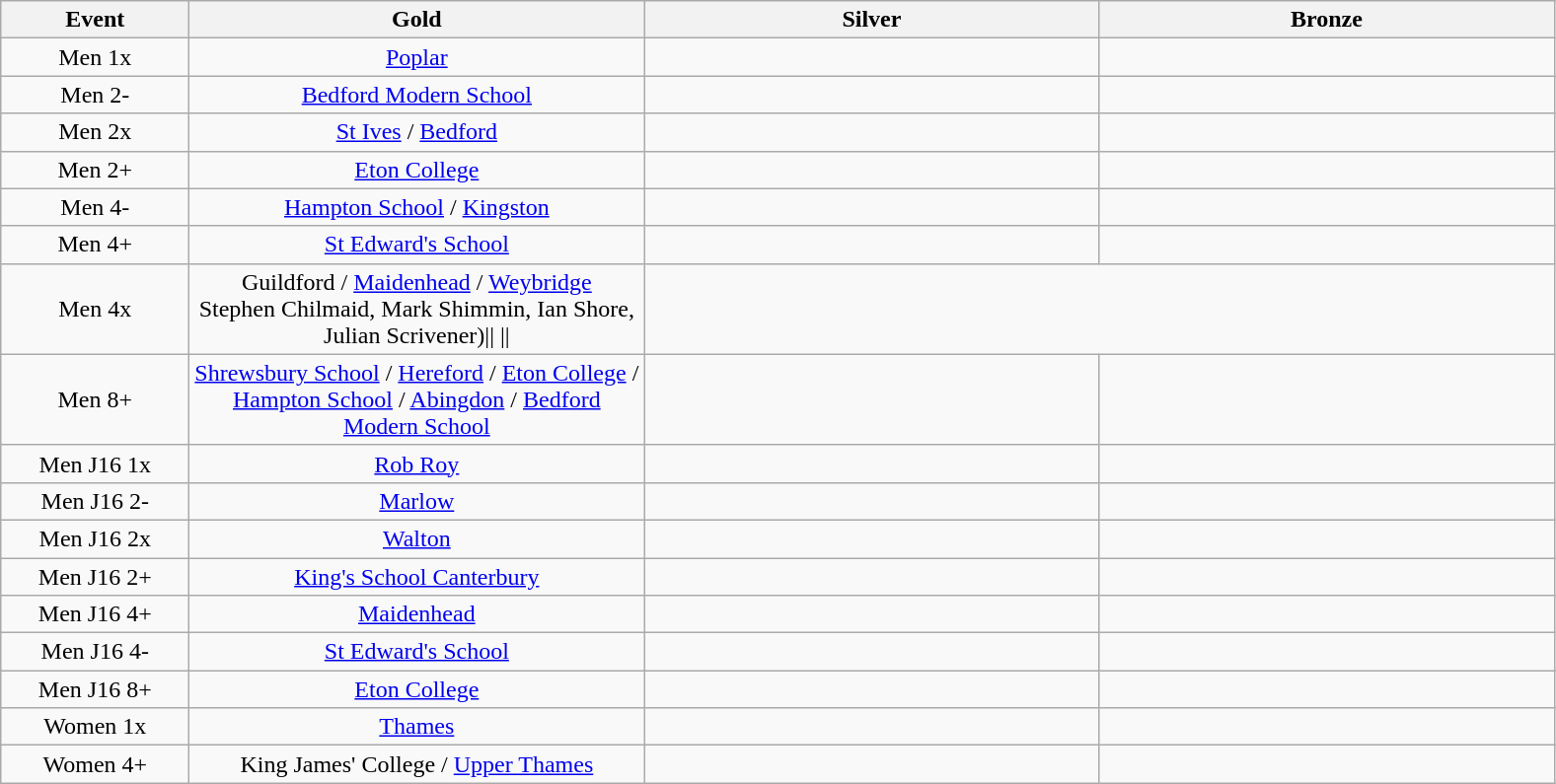<table class="wikitable" style="text-align:center">
<tr>
<th width=120>Event</th>
<th width=300>Gold</th>
<th width=300>Silver</th>
<th width=300>Bronze</th>
</tr>
<tr>
<td>Men 1x</td>
<td><a href='#'>Poplar</a></td>
<td></td>
<td></td>
</tr>
<tr>
<td>Men 2-</td>
<td><a href='#'>Bedford Modern School</a></td>
<td></td>
<td></td>
</tr>
<tr>
<td>Men 2x</td>
<td><a href='#'>St Ives</a>  / <a href='#'>Bedford</a></td>
<td></td>
<td></td>
</tr>
<tr>
<td>Men 2+</td>
<td><a href='#'>Eton College</a></td>
<td></td>
<td></td>
</tr>
<tr>
<td>Men 4-</td>
<td><a href='#'>Hampton School</a> / <a href='#'>Kingston</a></td>
<td></td>
<td></td>
</tr>
<tr>
<td>Men 4+</td>
<td><a href='#'>St Edward's School</a></td>
<td></td>
<td></td>
</tr>
<tr>
<td>Men 4x</td>
<td>Guildford / <a href='#'>Maidenhead</a> / <a href='#'>Weybridge</a><br>Stephen Chilmaid, Mark Shimmin, Ian Shore, Julian Scrivener)||    ||</td>
</tr>
<tr>
<td>Men 8+</td>
<td><a href='#'>Shrewsbury School</a> / <a href='#'>Hereford</a> / <a href='#'>Eton College</a> / <a href='#'>Hampton School</a> / <a href='#'>Abingdon</a> / <a href='#'>Bedford Modern School</a></td>
<td></td>
<td></td>
</tr>
<tr>
<td>Men J16 1x</td>
<td><a href='#'>Rob Roy</a></td>
<td></td>
<td></td>
</tr>
<tr>
<td>Men J16 2-</td>
<td><a href='#'>Marlow</a></td>
<td></td>
<td></td>
</tr>
<tr>
<td>Men J16 2x</td>
<td><a href='#'>Walton</a></td>
<td></td>
<td></td>
</tr>
<tr>
<td>Men J16 2+</td>
<td><a href='#'>King's School Canterbury</a></td>
<td></td>
<td></td>
</tr>
<tr>
<td>Men J16 4+</td>
<td><a href='#'>Maidenhead</a></td>
<td></td>
<td></td>
</tr>
<tr>
<td>Men J16 4-</td>
<td><a href='#'>St Edward's School</a></td>
<td></td>
<td></td>
</tr>
<tr>
<td>Men J16 8+</td>
<td><a href='#'>Eton College</a></td>
<td></td>
<td></td>
</tr>
<tr>
<td>Women 1x</td>
<td><a href='#'>Thames</a></td>
<td></td>
<td></td>
</tr>
<tr>
<td>Women 4+</td>
<td>King James' College / <a href='#'>Upper Thames</a></td>
<td></td>
<td></td>
</tr>
</table>
